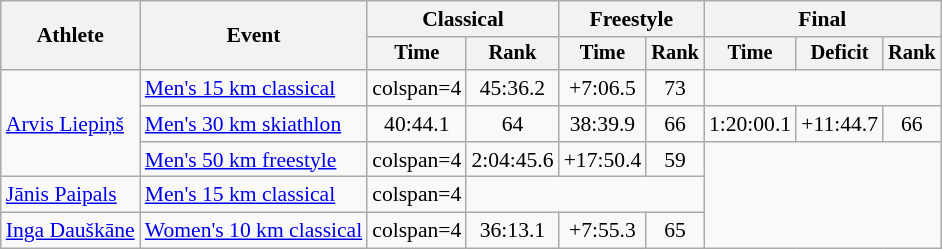<table class="wikitable" style="font-size:90%">
<tr>
<th rowspan=2>Athlete</th>
<th rowspan=2>Event</th>
<th colspan=2>Classical</th>
<th colspan=2>Freestyle</th>
<th colspan=3>Final</th>
</tr>
<tr style="font-size: 95%">
<th>Time</th>
<th>Rank</th>
<th>Time</th>
<th>Rank</th>
<th>Time</th>
<th>Deficit</th>
<th>Rank</th>
</tr>
<tr align=center>
<td align=left rowspan=3><a href='#'>Arvis Liepiņš</a></td>
<td align=left><a href='#'>Men's 15 km classical</a></td>
<td>colspan=4 </td>
<td>45:36.2</td>
<td>+7:06.5</td>
<td>73</td>
</tr>
<tr align=center>
<td align=left><a href='#'>Men's 30 km skiathlon</a></td>
<td>40:44.1</td>
<td>64</td>
<td>38:39.9</td>
<td>66</td>
<td>1:20:00.1</td>
<td>+11:44.7</td>
<td>66</td>
</tr>
<tr align=center>
<td align=left><a href='#'>Men's 50 km freestyle</a></td>
<td>colspan=4 </td>
<td>2:04:45.6</td>
<td>+17:50.4</td>
<td>59</td>
</tr>
<tr align=center>
<td align=left><a href='#'>Jānis Paipals</a></td>
<td align=left><a href='#'>Men's 15 km classical</a></td>
<td>colspan=4 </td>
<td colspan=3></td>
</tr>
<tr align=center>
<td align=left><a href='#'>Inga Dauškāne</a></td>
<td align=left><a href='#'>Women's 10 km classical</a></td>
<td>colspan=4 </td>
<td>36:13.1</td>
<td>+7:55.3</td>
<td>65</td>
</tr>
</table>
